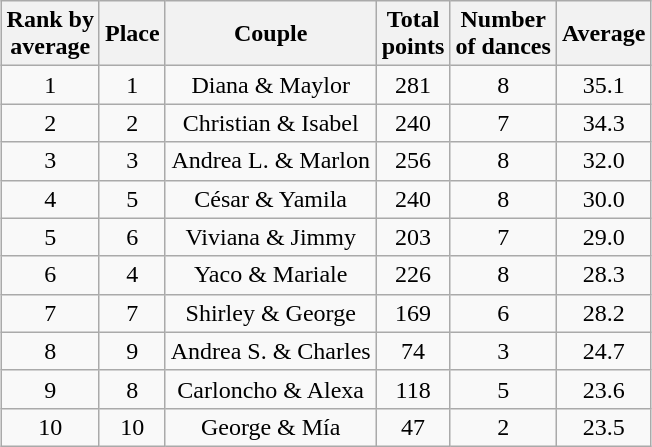<table class="wikitable sortable" style="margin:auto; text-align:center;">
<tr>
<th>Rank by<br>average</th>
<th>Place</th>
<th>Couple</th>
<th>Total<br>points</th>
<th>Number<br>of dances</th>
<th>Average</th>
</tr>
<tr>
<td>1</td>
<td>1</td>
<td>Diana & Maylor</td>
<td>281</td>
<td>8</td>
<td>35.1</td>
</tr>
<tr>
<td>2</td>
<td>2</td>
<td>Christian & Isabel</td>
<td>240</td>
<td>7</td>
<td>34.3</td>
</tr>
<tr>
<td>3</td>
<td>3</td>
<td>Andrea L. & Marlon</td>
<td>256</td>
<td>8</td>
<td>32.0</td>
</tr>
<tr>
<td>4</td>
<td>5</td>
<td>César & Yamila</td>
<td>240</td>
<td>8</td>
<td>30.0</td>
</tr>
<tr>
<td>5</td>
<td>6</td>
<td>Viviana & Jimmy</td>
<td>203</td>
<td>7</td>
<td>29.0</td>
</tr>
<tr>
<td>6</td>
<td>4</td>
<td>Yaco & Mariale</td>
<td>226</td>
<td>8</td>
<td>28.3</td>
</tr>
<tr>
<td>7</td>
<td>7</td>
<td>Shirley & George</td>
<td>169</td>
<td>6</td>
<td>28.2</td>
</tr>
<tr>
<td>8</td>
<td>9</td>
<td>Andrea S. & Charles</td>
<td>74</td>
<td>3</td>
<td>24.7</td>
</tr>
<tr>
<td>9</td>
<td>8</td>
<td>Carloncho & Alexa</td>
<td>118</td>
<td>5</td>
<td>23.6</td>
</tr>
<tr>
<td>10</td>
<td>10</td>
<td>George & Mía</td>
<td>47</td>
<td>2</td>
<td>23.5</td>
</tr>
</table>
